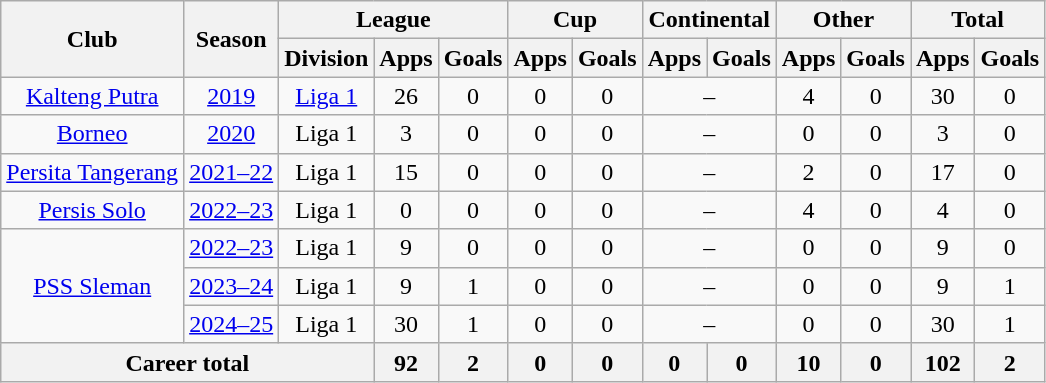<table class="wikitable" style="text-align:center">
<tr>
<th rowspan="2">Club</th>
<th rowspan="2">Season</th>
<th colspan="3">League</th>
<th colspan="2">Cup</th>
<th colspan="2">Continental</th>
<th colspan="2">Other</th>
<th colspan="2">Total</th>
</tr>
<tr>
<th>Division</th>
<th>Apps</th>
<th>Goals</th>
<th>Apps</th>
<th>Goals</th>
<th>Apps</th>
<th>Goals</th>
<th>Apps</th>
<th>Goals</th>
<th>Apps</th>
<th>Goals</th>
</tr>
<tr>
<td rowspan="1"><a href='#'>Kalteng Putra</a></td>
<td><a href='#'>2019</a></td>
<td><a href='#'>Liga 1</a></td>
<td>26</td>
<td>0</td>
<td>0</td>
<td>0</td>
<td colspan="2">–</td>
<td>4</td>
<td>0</td>
<td>30</td>
<td>0</td>
</tr>
<tr>
<td rowspan="1"><a href='#'>Borneo</a></td>
<td><a href='#'>2020</a></td>
<td>Liga 1</td>
<td>3</td>
<td>0</td>
<td>0</td>
<td>0</td>
<td colspan="2">–</td>
<td>0</td>
<td>0</td>
<td>3</td>
<td>0</td>
</tr>
<tr>
<td rowspan="1"><a href='#'>Persita Tangerang</a></td>
<td><a href='#'>2021–22</a></td>
<td>Liga 1</td>
<td>15</td>
<td>0</td>
<td>0</td>
<td>0</td>
<td colspan="2">–</td>
<td>2</td>
<td>0</td>
<td>17</td>
<td>0</td>
</tr>
<tr>
<td rowspan="1"><a href='#'>Persis Solo</a></td>
<td><a href='#'>2022–23</a></td>
<td rowspan="1" valign="center">Liga 1</td>
<td>0</td>
<td>0</td>
<td>0</td>
<td>0</td>
<td colspan="2">–</td>
<td>4</td>
<td>0</td>
<td>4</td>
<td>0</td>
</tr>
<tr>
<td rowspan="3"><a href='#'>PSS Sleman</a></td>
<td><a href='#'>2022–23</a></td>
<td rowspan="1" valign="center">Liga 1</td>
<td>9</td>
<td>0</td>
<td>0</td>
<td>0</td>
<td colspan="2">–</td>
<td>0</td>
<td>0</td>
<td>9</td>
<td>0</td>
</tr>
<tr>
<td><a href='#'>2023–24</a></td>
<td rowspan="1" valign="center">Liga 1</td>
<td>9</td>
<td>1</td>
<td>0</td>
<td>0</td>
<td colspan="2">–</td>
<td>0</td>
<td>0</td>
<td>9</td>
<td>1</td>
</tr>
<tr>
<td><a href='#'>2024–25</a></td>
<td>Liga 1</td>
<td>30</td>
<td>1</td>
<td>0</td>
<td>0</td>
<td colspan="2">–</td>
<td>0</td>
<td>0</td>
<td>30</td>
<td>1</td>
</tr>
<tr>
<th colspan="3">Career total</th>
<th>92</th>
<th>2</th>
<th>0</th>
<th>0</th>
<th>0</th>
<th>0</th>
<th>10</th>
<th>0</th>
<th>102</th>
<th>2</th>
</tr>
</table>
